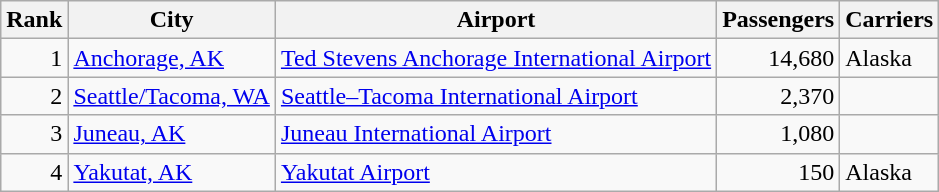<table class="wikitable">
<tr>
<th>Rank</th>
<th>City</th>
<th>Airport</th>
<th>Passengers</th>
<th>Carriers</th>
</tr>
<tr>
<td align=right>1</td>
<td><a href='#'>Anchorage, AK</a></td>
<td><a href='#'>Ted Stevens Anchorage International Airport</a></td>
<td align=right>14,680</td>
<td>Alaska</td>
</tr>
<tr>
<td align=right>2</td>
<td><a href='#'>Seattle/Tacoma, WA</a></td>
<td><a href='#'>Seattle–Tacoma International Airport</a></td>
<td align=right>2,370</td>
<td></td>
</tr>
<tr>
<td align=right>3</td>
<td><a href='#'>Juneau, AK</a></td>
<td><a href='#'>Juneau International Airport</a></td>
<td align=right>1,080</td>
<td></td>
</tr>
<tr>
<td align=right>4</td>
<td><a href='#'>Yakutat, AK</a></td>
<td><a href='#'>Yakutat Airport</a></td>
<td align=right>150</td>
<td>Alaska</td>
</tr>
</table>
